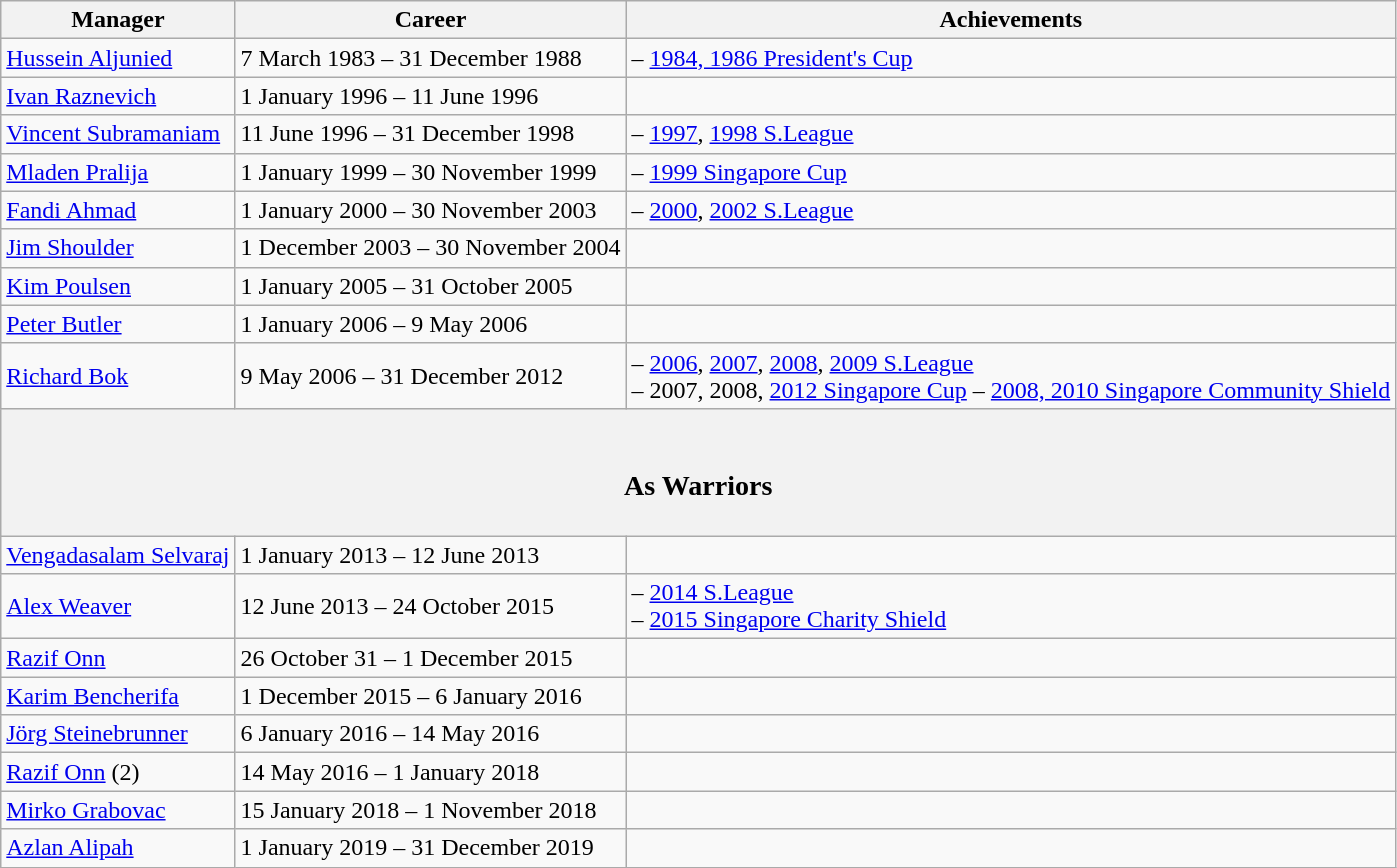<table class="wikitable">
<tr>
<th>Manager</th>
<th>Career</th>
<th>Achievements</th>
</tr>
<tr>
<td> <a href='#'>Hussein Aljunied</a></td>
<td>7 March 1983 – 31 December 1988</td>
<td>– <a href='#'>1984, 1986 President's Cup</a></td>
</tr>
<tr>
<td> <a href='#'>Ivan Raznevich</a></td>
<td>1 January 1996 – 11 June 1996</td>
<td></td>
</tr>
<tr>
<td> <a href='#'>Vincent Subramaniam</a></td>
<td>11 June 1996 – 31 December 1998</td>
<td>– <a href='#'>1997</a>, <a href='#'>1998 S.League</a></td>
</tr>
<tr>
<td> <a href='#'>Mladen Pralija</a></td>
<td>1 January 1999 – 30 November 1999</td>
<td>– <a href='#'>1999 Singapore Cup</a></td>
</tr>
<tr>
<td> <a href='#'>Fandi Ahmad</a></td>
<td>1 January 2000 – 30 November 2003</td>
<td>– <a href='#'>2000</a>, <a href='#'>2002 S.League</a></td>
</tr>
<tr>
<td> <a href='#'>Jim Shoulder</a></td>
<td>1 December 2003 – 30 November 2004</td>
<td></td>
</tr>
<tr>
<td> <a href='#'>Kim Poulsen</a></td>
<td>1 January 2005 – 31 October 2005</td>
<td></td>
</tr>
<tr>
<td> <a href='#'>Peter Butler</a></td>
<td>1 January 2006 – 9 May 2006</td>
<td></td>
</tr>
<tr>
<td> <a href='#'>Richard Bok</a></td>
<td>9 May 2006 – 31 December 2012</td>
<td>– <a href='#'>2006</a>, <a href='#'>2007</a>, <a href='#'>2008</a>, <a href='#'>2009 S.League</a><br>– 2007, 2008, <a href='#'>2012 Singapore Cup</a>
– <a href='#'>2008, 2010 Singapore Community Shield</a></td>
</tr>
<tr>
<th colspan="3"><br><h3>As Warriors</h3></th>
</tr>
<tr>
<td> <a href='#'>Vengadasalam Selvaraj</a></td>
<td>1 January 2013 – 12 June 2013</td>
<td></td>
</tr>
<tr>
<td> <a href='#'>Alex Weaver</a></td>
<td>12 June 2013 – 24 October 2015</td>
<td>– <a href='#'>2014 S.League</a><br>– <a href='#'>2015 Singapore Charity Shield</a></td>
</tr>
<tr>
<td> <a href='#'>Razif Onn</a></td>
<td>26 October 31 – 1 December 2015</td>
<td></td>
</tr>
<tr>
<td> <a href='#'>Karim Bencherifa</a></td>
<td>1 December 2015 – 6 January 2016</td>
<td></td>
</tr>
<tr>
<td> <a href='#'>Jörg Steinebrunner</a></td>
<td>6 January 2016 – 14 May 2016</td>
<td></td>
</tr>
<tr>
<td> <a href='#'>Razif Onn</a> (2)</td>
<td>14 May 2016 – 1 January 2018</td>
<td></td>
</tr>
<tr>
<td> <a href='#'>Mirko Grabovac</a></td>
<td>15 January 2018 – 1 November 2018</td>
<td></td>
</tr>
<tr>
<td> <a href='#'>Azlan Alipah</a></td>
<td>1 January 2019 – 31 December 2019</td>
<td></td>
</tr>
</table>
